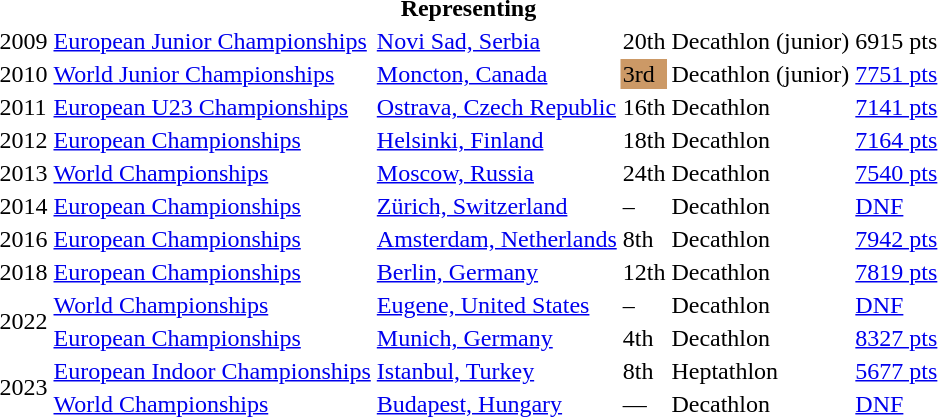<table>
<tr>
<th colspan="6">Representing </th>
</tr>
<tr>
<td>2009</td>
<td><a href='#'>European Junior Championships</a></td>
<td><a href='#'>Novi Sad, Serbia</a></td>
<td>20th</td>
<td>Decathlon (junior)</td>
<td>6915 pts</td>
</tr>
<tr>
<td>2010</td>
<td><a href='#'>World Junior Championships</a></td>
<td><a href='#'>Moncton, Canada</a></td>
<td bgcolor=cc9966>3rd</td>
<td>Decathlon (junior)</td>
<td><a href='#'>7751 pts</a></td>
</tr>
<tr>
<td>2011</td>
<td><a href='#'>European U23 Championships</a></td>
<td><a href='#'>Ostrava, Czech Republic</a></td>
<td>16th</td>
<td>Decathlon</td>
<td><a href='#'>7141 pts</a></td>
</tr>
<tr>
<td>2012</td>
<td><a href='#'>European Championships</a></td>
<td><a href='#'>Helsinki, Finland</a></td>
<td>18th</td>
<td>Decathlon</td>
<td><a href='#'>7164 pts</a></td>
</tr>
<tr>
<td>2013</td>
<td><a href='#'>World Championships</a></td>
<td><a href='#'>Moscow, Russia</a></td>
<td>24th</td>
<td>Decathlon</td>
<td><a href='#'>7540 pts</a></td>
</tr>
<tr>
<td>2014</td>
<td><a href='#'>European Championships</a></td>
<td><a href='#'>Zürich, Switzerland</a></td>
<td>–</td>
<td>Decathlon</td>
<td><a href='#'>DNF</a></td>
</tr>
<tr>
<td>2016</td>
<td><a href='#'>European Championships</a></td>
<td><a href='#'>Amsterdam, Netherlands</a></td>
<td>8th</td>
<td>Decathlon</td>
<td><a href='#'>7942 pts</a></td>
</tr>
<tr>
<td>2018</td>
<td><a href='#'>European Championships</a></td>
<td><a href='#'>Berlin, Germany</a></td>
<td>12th</td>
<td>Decathlon</td>
<td><a href='#'>7819 pts</a></td>
</tr>
<tr>
<td rowspan=2>2022</td>
<td><a href='#'>World Championships</a></td>
<td><a href='#'>Eugene, United States</a></td>
<td>–</td>
<td>Decathlon</td>
<td><a href='#'>DNF</a></td>
</tr>
<tr>
<td><a href='#'>European Championships</a></td>
<td><a href='#'>Munich, Germany</a></td>
<td>4th</td>
<td>Decathlon</td>
<td><a href='#'>8327 pts</a></td>
</tr>
<tr>
<td rowspan=2>2023</td>
<td><a href='#'>European Indoor Championships</a></td>
<td><a href='#'>Istanbul, Turkey</a></td>
<td>8th</td>
<td>Heptathlon</td>
<td><a href='#'>5677 pts</a></td>
</tr>
<tr>
<td><a href='#'>World Championships</a></td>
<td><a href='#'>Budapest, Hungary</a></td>
<td>—</td>
<td>Decathlon</td>
<td><a href='#'>DNF</a></td>
</tr>
</table>
